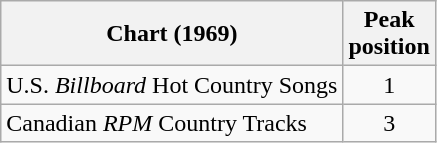<table class="wikitable sortable">
<tr>
<th align="left">Chart (1969)</th>
<th align="center">Peak<br>position</th>
</tr>
<tr>
<td align="left">U.S. <em>Billboard</em> Hot Country Songs</td>
<td align="center">1</td>
</tr>
<tr>
<td align="left">Canadian <em>RPM</em> Country Tracks</td>
<td align="center">3</td>
</tr>
</table>
